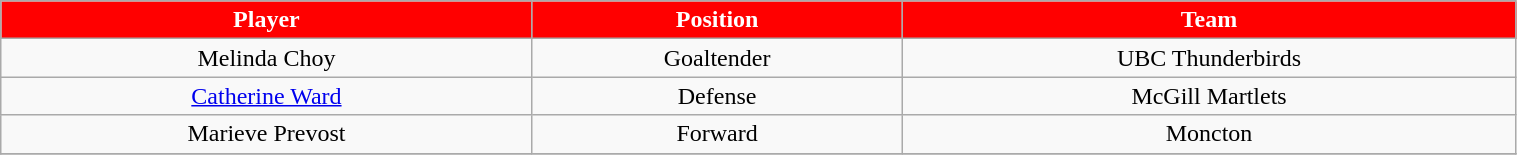<table class="wikitable" width="80%">
<tr align="center"  style="background:red;color:white;">
<td><strong>Player</strong></td>
<td><strong>Position</strong></td>
<td><strong>Team</strong></td>
</tr>
<tr align="center" bgcolor="">
<td>Melinda Choy</td>
<td>Goaltender</td>
<td>UBC Thunderbirds</td>
</tr>
<tr align="center" bgcolor="">
<td><a href='#'>Catherine Ward</a></td>
<td>Defense</td>
<td>McGill Martlets</td>
</tr>
<tr align="center" bgcolor="">
<td>Marieve Prevost</td>
<td>Forward</td>
<td>Moncton</td>
</tr>
<tr align="center" bgcolor="">
</tr>
</table>
